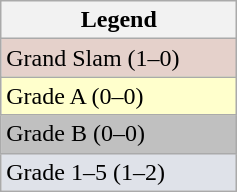<table class="wikitable">
<tr>
<th width=150>Legend</th>
</tr>
<tr style="background:#e5d1cb;">
<td width=150>Grand Slam (1–0)</td>
</tr>
<tr style="background:#ffc;">
<td width=150>Grade A (0–0)</td>
</tr>
<tr style="background:silver;">
<td width=150>Grade B (0–0)</td>
</tr>
<tr style="background:#dfe2e9;">
<td width=150>Grade 1–5 (1–2)</td>
</tr>
</table>
